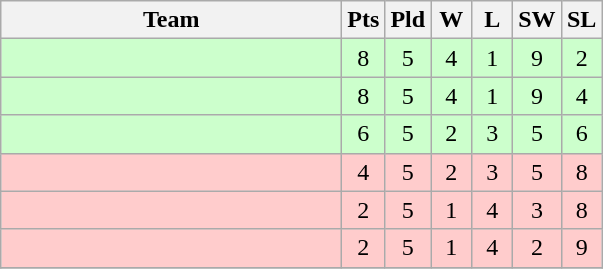<table class=wikitable style="text-align:center">
<tr>
<th width=220>Team</th>
<th width=20>Pts</th>
<th width=20>Pld</th>
<th width=20>W</th>
<th width=20>L</th>
<th width=20>SW</th>
<th width=20>SL</th>
</tr>
<tr style="background:#cfc;">
<td align=left></td>
<td>8</td>
<td>5</td>
<td>4</td>
<td>1</td>
<td>9</td>
<td>2</td>
</tr>
<tr style="background:#cfc;">
<td align=left></td>
<td>8</td>
<td>5</td>
<td>4</td>
<td>1</td>
<td>9</td>
<td>4</td>
</tr>
<tr style="background:#cfc;">
<td align=left></td>
<td>6</td>
<td>5</td>
<td>2</td>
<td>3</td>
<td>5</td>
<td>6</td>
</tr>
<tr style="background:#fcc;">
<td align=left></td>
<td>4</td>
<td>5</td>
<td>2</td>
<td>3</td>
<td>5</td>
<td>8</td>
</tr>
<tr style="background:#fcc;">
<td align=left></td>
<td>2</td>
<td>5</td>
<td>1</td>
<td>4</td>
<td>3</td>
<td>8</td>
</tr>
<tr style="background:#fcc;">
<td align=left></td>
<td>2</td>
<td>5</td>
<td>1</td>
<td>4</td>
<td>2</td>
<td>9</td>
</tr>
<tr>
</tr>
</table>
